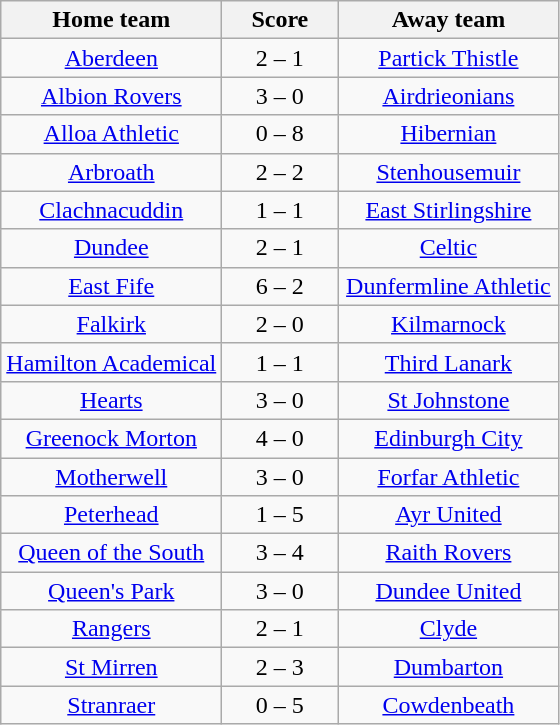<table class="wikitable" style="text-align: center">
<tr>
<th width=140>Home team</th>
<th width=70>Score</th>
<th width=140>Away team</th>
</tr>
<tr>
<td><a href='#'>Aberdeen</a></td>
<td>2 – 1</td>
<td><a href='#'>Partick Thistle</a></td>
</tr>
<tr>
<td><a href='#'>Albion Rovers</a></td>
<td>3 – 0</td>
<td><a href='#'>Airdrieonians</a></td>
</tr>
<tr>
<td><a href='#'>Alloa Athletic</a></td>
<td>0 – 8</td>
<td><a href='#'>Hibernian</a></td>
</tr>
<tr>
<td><a href='#'>Arbroath</a></td>
<td>2 – 2</td>
<td><a href='#'>Stenhousemuir</a></td>
</tr>
<tr>
<td><a href='#'>Clachnacuddin</a></td>
<td>1 – 1</td>
<td><a href='#'>East Stirlingshire</a></td>
</tr>
<tr>
<td><a href='#'>Dundee</a></td>
<td>2 – 1</td>
<td><a href='#'>Celtic</a></td>
</tr>
<tr>
<td><a href='#'>East Fife</a></td>
<td>6 – 2</td>
<td><a href='#'>Dunfermline Athletic</a></td>
</tr>
<tr>
<td><a href='#'>Falkirk</a></td>
<td>2 – 0</td>
<td><a href='#'>Kilmarnock</a></td>
</tr>
<tr>
<td><a href='#'>Hamilton Academical</a></td>
<td>1 – 1</td>
<td><a href='#'>Third Lanark</a></td>
</tr>
<tr>
<td><a href='#'>Hearts</a></td>
<td>3 – 0</td>
<td><a href='#'>St Johnstone</a></td>
</tr>
<tr>
<td><a href='#'>Greenock Morton</a></td>
<td>4 – 0</td>
<td><a href='#'>Edinburgh City</a></td>
</tr>
<tr>
<td><a href='#'>Motherwell</a></td>
<td>3 – 0</td>
<td><a href='#'>Forfar Athletic</a></td>
</tr>
<tr>
<td><a href='#'>Peterhead</a></td>
<td>1 – 5</td>
<td><a href='#'>Ayr United</a></td>
</tr>
<tr>
<td><a href='#'>Queen of the South</a></td>
<td>3 – 4</td>
<td><a href='#'>Raith Rovers</a></td>
</tr>
<tr>
<td><a href='#'>Queen's Park</a></td>
<td>3 – 0</td>
<td><a href='#'>Dundee United</a></td>
</tr>
<tr>
<td><a href='#'>Rangers</a></td>
<td>2 – 1</td>
<td><a href='#'>Clyde</a></td>
</tr>
<tr>
<td><a href='#'>St Mirren</a></td>
<td>2 – 3</td>
<td><a href='#'>Dumbarton</a></td>
</tr>
<tr>
<td><a href='#'>Stranraer</a></td>
<td>0 – 5</td>
<td><a href='#'>Cowdenbeath</a></td>
</tr>
</table>
